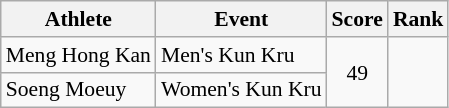<table class="wikitable" style="font-size:90%">
<tr>
<th>Athlete</th>
<th>Event</th>
<th>Score</th>
<th>Rank</th>
</tr>
<tr align=center>
<td align=left>Meng Hong Kan</td>
<td align=left>Men's Kun Kru</td>
<td rowspan=2>49</td>
<td rowspan=2></td>
</tr>
<tr align=center>
<td align=left>Soeng Moeuy</td>
<td align=left>Women's Kun Kru</td>
</tr>
</table>
